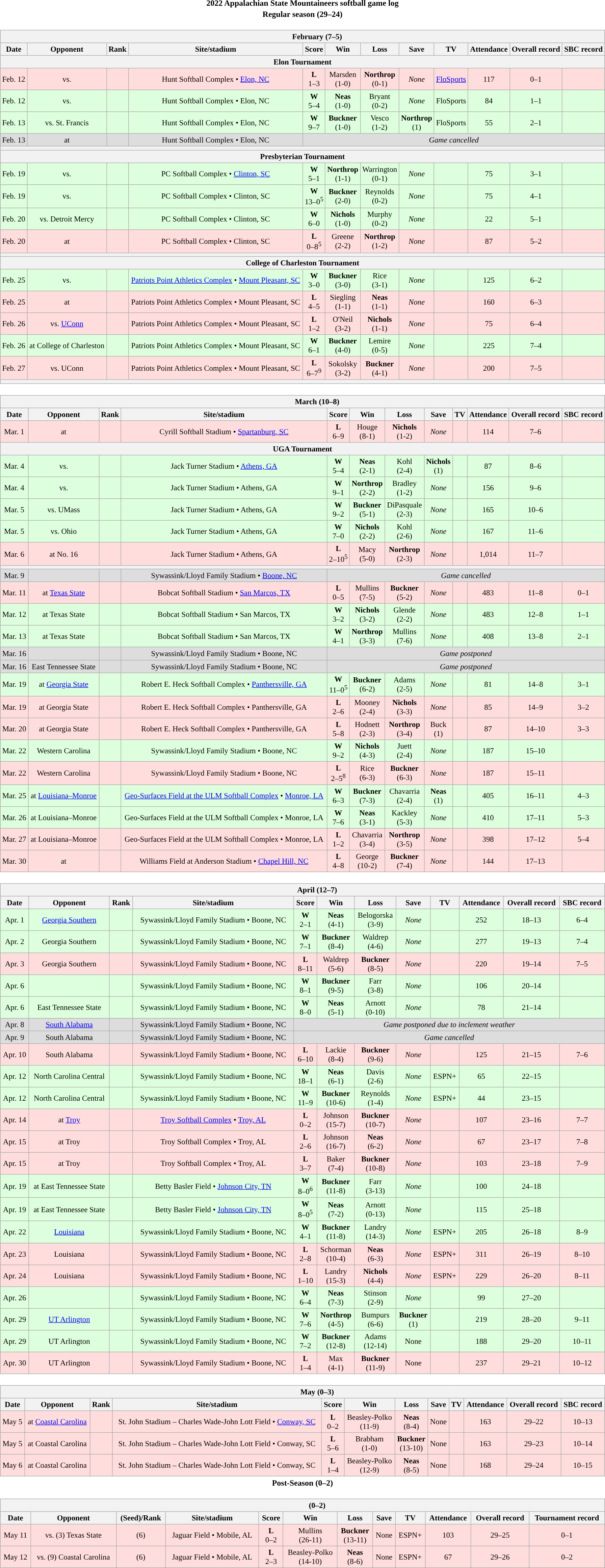<table class="toccolours" width=95% style="clear:both; margin:1.5em auto; text-align:center;">
<tr>
<th colspan=2>2022 Appalachian State Mountaineers softball game log</th>
</tr>
<tr>
<th colspan=2>Regular season (29–24)</th>
</tr>
<tr valign="top">
<td><br><table class="wikitable collapsible" style="margin:auto; width:100%; text-align:center; font-size:95%">
<tr>
<th colspan=12 style="padding-left:4em;">February (7–5)</th>
</tr>
<tr>
<th>Date</th>
<th>Opponent</th>
<th>Rank</th>
<th>Site/stadium</th>
<th>Score</th>
<th>Win</th>
<th>Loss</th>
<th>Save</th>
<th>TV</th>
<th>Attendance</th>
<th>Overall record</th>
<th>SBC record</th>
</tr>
<tr>
<th colspan=12>Elon Tournament</th>
</tr>
<tr align="center" bgcolor=#ffdddd>
<td>Feb. 12</td>
<td>vs. </td>
<td></td>
<td>Hunt Softball Complex • <a href='#'>Elon, NC</a></td>
<td><strong>L</strong><br>1–3</td>
<td>Marsden<br>(1-0)</td>
<td><strong>Northrop</strong><br>(0-1)</td>
<td><em>None</em></td>
<td><a href='#'>FloSports</a></td>
<td>117</td>
<td>0–1</td>
<td></td>
</tr>
<tr align="center" bgcolor=#ddffdd>
<td>Feb. 12</td>
<td>vs. </td>
<td></td>
<td>Hunt Softball Complex • Elon, NC</td>
<td><strong>W</strong><br>5–4</td>
<td><strong>Neas</strong><br>(1-0)</td>
<td>Bryant<br>(0-2)</td>
<td><em>None</em></td>
<td>FloSports</td>
<td>84</td>
<td>1–1</td>
<td></td>
</tr>
<tr align="center" bgcolor=#ddffdd>
<td>Feb. 13</td>
<td>vs. St. Francis</td>
<td></td>
<td>Hunt Softball Complex • Elon, NC</td>
<td><strong>W</strong><br>9–7</td>
<td><strong>Buckner</strong><br>(1-0)</td>
<td>Vesco<br>(1-2)</td>
<td><strong>Northrop</strong><br>(1)</td>
<td>FloSports</td>
<td>55</td>
<td>2–1</td>
<td></td>
</tr>
<tr align="center" bgcolor=#dddddd>
<td>Feb. 13</td>
<td>at </td>
<td></td>
<td>Hunt Softball Complex • Elon, NC</td>
<td colspan=12><em>Game cancelled</em></td>
</tr>
<tr>
<th colspan=12></th>
</tr>
<tr>
<th colspan=12>Presbyterian Tournament</th>
</tr>
<tr align="center" bgcolor=#ddffdd>
<td>Feb. 19</td>
<td>vs. </td>
<td></td>
<td>PC Softball Complex • <a href='#'>Clinton, SC</a></td>
<td><strong>W</strong><br>5–1</td>
<td><strong>Northrop</strong><br>(1-1)</td>
<td>Warrington<br>(0-1)</td>
<td><em>None</em></td>
<td></td>
<td>75</td>
<td>3–1</td>
<td></td>
</tr>
<tr align="center" bgcolor=#ddffdd>
<td>Feb. 19</td>
<td>vs. </td>
<td></td>
<td>PC Softball Complex • Clinton, SC</td>
<td><strong>W</strong><br>13–0<sup>5</sup></td>
<td><strong>Buckner</strong><br>(2-0)</td>
<td>Reynolds<br>(0-2)</td>
<td><em>None</em></td>
<td></td>
<td>75</td>
<td>4–1</td>
<td></td>
</tr>
<tr align="center" bgcolor=#ddffdd>
<td>Feb. 20</td>
<td>vs. Detroit Mercy</td>
<td></td>
<td>PC Softball Complex • Clinton, SC</td>
<td><strong>W</strong><br>6–0</td>
<td><strong>Nichols</strong><br>(1-0)</td>
<td>Murphy<br>(0-2)</td>
<td><em>None</em></td>
<td></td>
<td>22</td>
<td>5–1</td>
<td></td>
</tr>
<tr align="center" bgcolor=#ffdddd>
<td>Feb. 20</td>
<td>at </td>
<td></td>
<td>PC Softball Complex • Clinton, SC</td>
<td><strong>L</strong><br>0–8<sup>5</sup></td>
<td>Greene<br>(2-2)</td>
<td><strong>Northrop</strong><br>(1-2)</td>
<td><em>None</em></td>
<td></td>
<td>87</td>
<td>5–2</td>
<td></td>
</tr>
<tr>
<th colspan=12></th>
</tr>
<tr>
<th colspan=12>College of Charleston Tournament</th>
</tr>
<tr align="center" bgcolor=#ddffdd>
<td>Feb. 25</td>
<td>vs. </td>
<td></td>
<td><a href='#'>Patriots Point Athletics Complex</a> • <a href='#'>Mount Pleasant, SC</a></td>
<td><strong>W</strong><br>3–0</td>
<td><strong>Buckner</strong><br>(3-0)</td>
<td>Rice<br>(3-1)</td>
<td><em>None</em></td>
<td></td>
<td>125</td>
<td>6–2</td>
<td></td>
</tr>
<tr align="center" bgcolor=#ffdddd>
<td>Feb. 25</td>
<td>at </td>
<td></td>
<td>Patriots Point Athletics Complex • Mount Pleasant, SC</td>
<td><strong>L</strong><br>4–5</td>
<td>Siegling<br>(1-1)</td>
<td><strong>Neas</strong><br>(1-1)</td>
<td><em>None</em></td>
<td></td>
<td>160</td>
<td>6–3</td>
<td></td>
</tr>
<tr align="center" bgcolor=#ffdddd>
<td>Feb. 26</td>
<td>vs. <a href='#'>UConn</a></td>
<td></td>
<td>Patriots Point Athletics Complex • Mount Pleasant, SC</td>
<td><strong>L</strong><br>1–2</td>
<td>O'Neil<br>(3-2)</td>
<td><strong>Nichols</strong><br>(1-1)</td>
<td><em>None</em></td>
<td></td>
<td>75</td>
<td>6–4</td>
<td></td>
</tr>
<tr align="center" bgcolor=#ddffdd>
<td>Feb. 26</td>
<td>at College of Charleston</td>
<td></td>
<td>Patriots Point Athletics Complex • Mount Pleasant, SC</td>
<td><strong>W</strong><br>6–1</td>
<td><strong>Buckner</strong><br>(4-0)</td>
<td>Lemire<br>(0-5)</td>
<td><em>None</em></td>
<td></td>
<td>225</td>
<td>7–4</td>
<td></td>
</tr>
<tr align="center" bgcolor=#ffdddd>
<td>Feb. 27</td>
<td>vs. UConn</td>
<td></td>
<td>Patriots Point Athletics Complex • Mount Pleasant, SC</td>
<td><strong>L</strong><br>6–7<sup>9</sup></td>
<td>Sokolsky<br>(3-2)</td>
<td><strong>Buckner</strong><br>(4-1)</td>
<td><em>None</em></td>
<td></td>
<td>200</td>
<td>7–5</td>
<td></td>
</tr>
<tr>
<th colspan=12></th>
</tr>
</table>
</td>
</tr>
<tr>
<td><br><table class="wikitable collapsible " style="margin:auto; width:100%; text-align:center; font-size:95%">
<tr>
<th colspan=12 style="padding-left:4em;">March (10–8)</th>
</tr>
<tr>
<th>Date</th>
<th>Opponent</th>
<th>Rank</th>
<th>Site/stadium</th>
<th>Score</th>
<th>Win</th>
<th>Loss</th>
<th>Save</th>
<th>TV</th>
<th>Attendance</th>
<th>Overall record</th>
<th>SBC record</th>
</tr>
<tr align="center" bgcolor=#ffdddd>
<td>Mar. 1</td>
<td>at </td>
<td></td>
<td>Cyrill Softball Stadium • <a href='#'>Spartanburg, SC</a></td>
<td><strong>L</strong><br>6–9</td>
<td>Houge<br>(8-1)</td>
<td><strong>Nichols</strong><br>(1-2)</td>
<td><em>None</em></td>
<td></td>
<td>114</td>
<td>7–6</td>
<td></td>
</tr>
<tr>
<th colspan=12>UGA Tournament</th>
</tr>
<tr align="center" bgcolor=#ddffdd>
<td>Mar. 4</td>
<td>vs. </td>
<td></td>
<td>Jack Turner Stadium • <a href='#'>Athens, GA</a></td>
<td><strong>W</strong><br>5–4</td>
<td><strong>Neas</strong><br>(2-1)</td>
<td>Kohl<br>(2-4)</td>
<td><strong>Nichols</strong><br>(1)</td>
<td></td>
<td>87</td>
<td>8–6</td>
<td></td>
</tr>
<tr align="center" bgcolor=#ddffdd>
<td>Mar. 4</td>
<td>vs. </td>
<td></td>
<td>Jack Turner Stadium • Athens, GA</td>
<td><strong>W</strong><br>9–1</td>
<td><strong>Northrop</strong><br>(2-2)</td>
<td>Bradley<br>(1-2)</td>
<td><em>None</em></td>
<td></td>
<td>156</td>
<td>9–6</td>
<td></td>
</tr>
<tr align="center" bgcolor=#ddffdd>
<td>Mar. 5</td>
<td>vs. UMass</td>
<td></td>
<td>Jack Turner Stadium • Athens, GA</td>
<td><strong>W</strong><br>9–2</td>
<td><strong>Buckner</strong><br>(5-1)</td>
<td>DiPasquale<br>(2-3)</td>
<td><em>None</em></td>
<td></td>
<td>165</td>
<td>10–6</td>
<td></td>
</tr>
<tr align="center" bgcolor=#ddffdd>
<td>Mar. 5</td>
<td>vs. Ohio</td>
<td></td>
<td>Jack Turner Stadium • Athens, GA</td>
<td><strong>W</strong><br>7–0</td>
<td><strong>Nichols</strong><br>(2-2)</td>
<td>Kohl<br>(2-6)</td>
<td><em>None</em></td>
<td></td>
<td>167</td>
<td>11–6</td>
<td></td>
</tr>
<tr align="center" bgcolor=#ffdddd>
<td>Mar. 6</td>
<td>at No. 16 </td>
<td></td>
<td>Jack Turner Stadium • Athens, GA</td>
<td><strong>L</strong><br>2–10<sup>5</sup></td>
<td>Macy<br>(5-0)</td>
<td><strong>Northrop</strong><br>(2-3)</td>
<td><em>None</em></td>
<td></td>
<td>1,014</td>
<td>11–7</td>
<td></td>
</tr>
<tr>
<th colspan=12></th>
</tr>
<tr align="center" bgcolor=#dddddd>
<td>Mar. 9</td>
<td></td>
<td></td>
<td>Sywassink/Lloyd Family Stadium • <a href='#'>Boone, NC</a></td>
<td colspan=8><em>Game cancelled</em></td>
</tr>
<tr align="center" bgcolor=#ffdddd>
<td>Mar. 11</td>
<td>at <a href='#'>Texas State</a></td>
<td></td>
<td>Bobcat Softball Stadium • <a href='#'>San Marcos, TX</a></td>
<td><strong>L</strong><br>0–5</td>
<td>Mullins<br>(7-5)</td>
<td><strong>Buckner</strong><br>(5-2)</td>
<td><em>None</em></td>
<td></td>
<td>483</td>
<td>11–8</td>
<td>0–1</td>
</tr>
<tr align="center" bgcolor=#ddffdd>
<td>Mar. 12</td>
<td>at Texas State</td>
<td></td>
<td>Bobcat Softball Stadium • San Marcos, TX</td>
<td><strong>W</strong><br>3–2</td>
<td><strong>Nichols</strong><br>(3-2)</td>
<td>Glende<br>(2-2)</td>
<td><em>None</em></td>
<td></td>
<td>483</td>
<td>12–8</td>
<td>1–1</td>
</tr>
<tr align="center" bgcolor=#ddffdd>
<td>Mar. 13</td>
<td>at Texas State</td>
<td></td>
<td>Bobcat Softball Stadium • San Marcos, TX</td>
<td><strong>W</strong><br>4–1</td>
<td><strong>Northrop</strong><br>(3-3)</td>
<td>Mullins<br>(7-6)</td>
<td><em>None</em></td>
<td></td>
<td>408</td>
<td>13–8</td>
<td>2–1</td>
</tr>
<tr align="center" bgcolor=#dddddd>
<td>Mar. 16</td>
<td></td>
<td></td>
<td>Sywassink/Lloyd Family Stadium • Boone, NC</td>
<td colspan=8><em>Game postponed</em></td>
</tr>
<tr align="center" bgcolor=#dddddd>
<td>Mar. 16</td>
<td>East Tennessee State</td>
<td></td>
<td>Sywassink/Lloyd Family Stadium • Boone, NC</td>
<td colspan=8><em>Game postponed</em></td>
</tr>
<tr align="center" bgcolor=#ddffdd>
<td>Mar. 19</td>
<td>at <a href='#'>Georgia State</a></td>
<td></td>
<td>Robert E. Heck Softball Complex • <a href='#'>Panthersville, GA</a></td>
<td><strong>W</strong><br>11–0<sup>5</sup></td>
<td><strong>Buckner</strong><br>(6-2)</td>
<td>Adams<br>(2-5)</td>
<td><em>None</em></td>
<td></td>
<td>81</td>
<td>14–8</td>
<td>3–1</td>
</tr>
<tr align="center" bgcolor=#ffdddd>
<td>Mar. 19</td>
<td>at Georgia State</td>
<td></td>
<td>Robert E. Heck Softball Complex • Panthersville, GA</td>
<td><strong>L</strong><br>2–6</td>
<td>Mooney<br>(2-4)</td>
<td><strong>Nichols</strong><br>(3-3)</td>
<td><em>None</em></td>
<td></td>
<td>85</td>
<td>14–9</td>
<td>3–2</td>
</tr>
<tr align="center" bgcolor=#ffdddd>
<td>Mar. 20</td>
<td>at Georgia State</td>
<td></td>
<td>Robert E. Heck Softball Complex • Panthersville, GA</td>
<td><strong>L</strong><br>5–8</td>
<td>Hodnett<br>(2-3)</td>
<td><strong>Northrop</strong><br>(3-4)</td>
<td>Buck<br>(1)</td>
<td></td>
<td>87</td>
<td>14–10</td>
<td>3–3</td>
</tr>
<tr align="center" bgcolor=#ddffdd>
<td>Mar. 22</td>
<td>Western Carolina</td>
<td></td>
<td>Sywassink/Lloyd Family Stadium • Boone, NC</td>
<td><strong>W</strong><br>9–2</td>
<td><strong>Nichols</strong><br>(4-3)</td>
<td>Juett<br>(2-4)</td>
<td><em>None</em></td>
<td></td>
<td>187</td>
<td>15–10</td>
<td></td>
</tr>
<tr align="center" bgcolor=#ffdddd>
<td>Mar. 22</td>
<td>Western Carolina</td>
<td></td>
<td>Sywassink/Lloyd Family Stadium • Boone, NC</td>
<td><strong>L</strong><br>2–5<sup>8</sup></td>
<td>Rice<br>(6-3)</td>
<td><strong>Buckner</strong><br>(6-3)</td>
<td><em>None</em></td>
<td></td>
<td>187</td>
<td>15–11</td>
<td></td>
</tr>
<tr align="center" bgcolor=#ddffdd>
<td>Mar. 25</td>
<td>at <a href='#'>Louisiana–Monroe</a></td>
<td></td>
<td><a href='#'>Geo-Surfaces Field at the ULM Softball Complex</a> • <a href='#'>Monroe, LA</a></td>
<td><strong>W</strong><br>6–3</td>
<td><strong>Buckner</strong><br>(7-3)</td>
<td>Chavarria<br>(2-4)</td>
<td><strong>Neas</strong><br>(1)</td>
<td></td>
<td>405</td>
<td>16–11</td>
<td>4–3</td>
</tr>
<tr align="center" bgcolor=#ddffdd>
<td>Mar. 26</td>
<td>at Louisiana–Monroe</td>
<td></td>
<td>Geo-Surfaces Field at the ULM Softball Complex • Monroe, LA</td>
<td><strong>W</strong><br>7–6</td>
<td><strong>Neas</strong><br>(3-1)</td>
<td>Kackley<br>(5-3)</td>
<td><em>None</em></td>
<td></td>
<td>410</td>
<td>17–11</td>
<td>5–3</td>
</tr>
<tr align="center" bgcolor=#ffdddd>
<td>Mar. 27</td>
<td>at Louisiana–Monroe</td>
<td></td>
<td>Geo-Surfaces Field at the ULM Softball Complex • Monroe, LA</td>
<td><strong>L</strong><br>1–2</td>
<td>Chavarria<br>(3-4)</td>
<td><strong>Northrop</strong><br>(3-5)</td>
<td><em>None</em></td>
<td></td>
<td>398</td>
<td>17–12</td>
<td>5–4</td>
</tr>
<tr align="center" bgcolor=#ffdddd>
<td>Mar. 30</td>
<td>at </td>
<td></td>
<td>Williams Field at Anderson Stadium • <a href='#'>Chapel Hill, NC</a></td>
<td><strong>L</strong><br>4–8</td>
<td>George<br>(10-2)</td>
<td><strong>Buckner</strong><br>(7-4)</td>
<td><em>None</em></td>
<td></td>
<td>144</td>
<td>17–13</td>
<td></td>
</tr>
</table>
</td>
</tr>
<tr>
<td><br><table class="wikitable collapsible " style="margin:auto; width:100%; text-align:center; font-size:95%">
<tr>
<th colspan=12 style="padding-left:4em;">April (12–7)</th>
</tr>
<tr>
<th>Date</th>
<th>Opponent</th>
<th>Rank</th>
<th>Site/stadium</th>
<th>Score</th>
<th>Win</th>
<th>Loss</th>
<th>Save</th>
<th>TV</th>
<th>Attendance</th>
<th>Overall record</th>
<th>SBC record</th>
</tr>
<tr align="center" bgcolor=#ddffdd>
<td>Apr. 1</td>
<td><a href='#'>Georgia Southern</a></td>
<td></td>
<td>Sywassink/Lloyd Family Stadium • Boone, NC</td>
<td><strong>W</strong><br>2–1</td>
<td><strong>Neas</strong><br>(4-1)</td>
<td>Belogorska<br>(3-9)</td>
<td><em>None</em></td>
<td></td>
<td>252</td>
<td>18–13</td>
<td>6–4</td>
</tr>
<tr align="center" bgcolor=#ddffdd>
<td>Apr. 2</td>
<td>Georgia Southern</td>
<td></td>
<td>Sywassink/Lloyd Family Stadium • Boone, NC</td>
<td><strong>W</strong><br>7–1</td>
<td><strong>Buckner</strong><br>(8-4)</td>
<td>Waldrep<br>(4-6)</td>
<td><em>None</em></td>
<td></td>
<td>277</td>
<td>19–13</td>
<td>7–4</td>
</tr>
<tr align="center" bgcolor=#ffdddd>
<td>Apr. 3</td>
<td>Georgia Southern</td>
<td></td>
<td>Sywassink/Lloyd Family Stadium • Boone, NC</td>
<td><strong>L</strong><br>8–11</td>
<td>Waldrep<br>(5-6)</td>
<td><strong>Buckner</strong><br>(8-5)</td>
<td><em>None</em></td>
<td></td>
<td>220</td>
<td>19–14</td>
<td>7–5</td>
</tr>
<tr align="center" bgcolor=#ddffdd>
<td>Apr. 6</td>
<td></td>
<td></td>
<td>Sywassink/Lloyd Family Stadium • Boone, NC</td>
<td><strong>W</strong><br>8–1</td>
<td><strong>Buckner</strong><br>(9-5)</td>
<td>Farr<br>(3-8)</td>
<td><em>None</em></td>
<td></td>
<td>106</td>
<td>20–14</td>
<td></td>
</tr>
<tr align="center" bgcolor=#ddffdd>
<td>Apr. 6</td>
<td>East Tennessee State</td>
<td></td>
<td>Sywassink/Lloyd Family Stadium • Boone, NC</td>
<td><strong>W</strong><br>8–0</td>
<td><strong>Neas</strong><br>(5-1)</td>
<td>Arnott<br>(0-10)</td>
<td><em>None</em></td>
<td></td>
<td>78</td>
<td>21–14</td>
<td></td>
</tr>
<tr align="center" bgcolor=#dddddd>
<td>Apr. 8</td>
<td><a href='#'>South Alabama</a></td>
<td></td>
<td>Sywassink/Lloyd Family Stadium • Boone, NC</td>
<td colspan=8><em>Game postponed due to inclement weather</em></td>
</tr>
<tr align="center" bgcolor=#dddddd>
<td>Apr. 9</td>
<td>South Alabama</td>
<td></td>
<td>Sywassink/Lloyd Family Stadium • Boone, NC</td>
<td colspan=8><em>Game cancelled</em></td>
</tr>
<tr align="center" bgcolor=#ffdddd>
<td>Apr. 10</td>
<td>South Alabama</td>
<td></td>
<td>Sywassink/Lloyd Family Stadium • Boone, NC</td>
<td><strong>L</strong><br>6–10</td>
<td>Lackie<br>(8-4)</td>
<td><strong>Buckner</strong><br>(9-6)</td>
<td><em>None</em></td>
<td></td>
<td>125</td>
<td>21–15</td>
<td>7–6</td>
</tr>
<tr align="center" bgcolor=#ddffdd>
<td>Apr. 12</td>
<td>North Carolina Central</td>
<td></td>
<td>Sywassink/Lloyd Family Stadium • Boone, NC</td>
<td><strong>W</strong><br>18–1</td>
<td><strong>Neas</strong><br>(6-1)</td>
<td>Davis<br>(2-6)</td>
<td><em>None</em></td>
<td>ESPN+</td>
<td>65</td>
<td>22–15</td>
<td></td>
</tr>
<tr align="center" bgcolor=#ddffdd>
<td>Apr. 12</td>
<td>North Carolina Central</td>
<td></td>
<td>Sywassink/Lloyd Family Stadium • Boone, NC</td>
<td><strong>W</strong><br>11–9</td>
<td><strong>Buckner</strong><br>(10-6)</td>
<td>Reynolds<br>(1-4)</td>
<td><em>None</em></td>
<td>ESPN+</td>
<td>44</td>
<td>23–15</td>
<td></td>
</tr>
<tr align="center" bgcolor=#ffdddd>
<td>Apr. 14</td>
<td>at <a href='#'>Troy</a></td>
<td></td>
<td><a href='#'>Troy Softball Complex</a> • <a href='#'>Troy, AL</a></td>
<td><strong>L</strong><br>0–2</td>
<td>Johnson<br>(15-7)</td>
<td><strong>Buckner</strong><br>(10-7)</td>
<td><em>None</em></td>
<td></td>
<td>107</td>
<td>23–16</td>
<td>7–7</td>
</tr>
<tr align="center" bgcolor=#ffdddd>
<td>Apr. 15</td>
<td>at Troy</td>
<td></td>
<td>Troy Softball Complex • Troy, AL</td>
<td><strong>L</strong><br>2–6</td>
<td>Johnson<br>(16-7)</td>
<td><strong>Neas</strong><br>(6-2)</td>
<td><em>None</em></td>
<td></td>
<td>67</td>
<td>23–17</td>
<td>7–8</td>
</tr>
<tr align="center" bgcolor=#ffdddd>
<td>Apr. 15</td>
<td>at Troy</td>
<td></td>
<td>Troy Softball Complex • Troy, AL</td>
<td><strong>L</strong><br>3–7</td>
<td>Baker<br>(7-4)</td>
<td><strong>Buckner</strong><br>(10-8)</td>
<td><em>None</em></td>
<td></td>
<td>103</td>
<td>23–18</td>
<td>7–9</td>
</tr>
<tr align="center" bgcolor=#ddffdd>
<td>Apr. 19</td>
<td>at East Tennessee State</td>
<td></td>
<td>Betty Basler Field • <a href='#'>Johnson City, TN</a></td>
<td><strong>W</strong><br>8–0<sup>6</sup></td>
<td><strong>Buckner</strong><br>(11-8)</td>
<td>Farr<br>(3-13)</td>
<td><em>None</em></td>
<td></td>
<td>100</td>
<td>24–18</td>
<td></td>
</tr>
<tr align="center" bgcolor=#ddffdd>
<td>Apr. 19</td>
<td>at East Tennessee State</td>
<td></td>
<td>Betty Basler Field • <a href='#'>Johnson City, TN</a></td>
<td><strong>W</strong><br>8–0<sup>5</sup></td>
<td><strong>Neas</strong><br>(7-2)</td>
<td>Arnott<br>(0-13)</td>
<td><em>None</em></td>
<td></td>
<td>115</td>
<td>25–18</td>
<td></td>
</tr>
<tr align="center" bgcolor=#ddffdd>
<td>Apr. 22</td>
<td><a href='#'>Louisiana</a></td>
<td></td>
<td>Sywassink/Lloyd Family Stadium • Boone, NC</td>
<td><strong>W</strong><br>4–1</td>
<td><strong>Buckner</strong><br>(11-8)</td>
<td>Landry<br>(14-3)</td>
<td><em>None</em></td>
<td>ESPN+</td>
<td>205</td>
<td>26–18</td>
<td>8–9</td>
</tr>
<tr align="center" bgcolor=#ffdddd>
<td>Apr. 23</td>
<td>Louisiana</td>
<td></td>
<td>Sywassink/Lloyd Family Stadium • Boone, NC</td>
<td><strong>L</strong><br>2–8</td>
<td>Schorman<br>(10-4)</td>
<td><strong>Neas</strong><br>(6-3)</td>
<td><em>None</em></td>
<td>ESPN+</td>
<td>311</td>
<td>26–19</td>
<td>8–10</td>
</tr>
<tr align="center" bgcolor=#ffdddd>
<td>Apr. 24</td>
<td>Louisiana</td>
<td></td>
<td>Sywassink/Lloyd Family Stadium • Boone, NC</td>
<td><strong>L</strong><br>1–10</td>
<td>Landry<br>(15-3)</td>
<td><strong>Nichols</strong><br>(4-4)</td>
<td><em>None</em></td>
<td>ESPN+</td>
<td>229</td>
<td>26–20</td>
<td>8–11</td>
</tr>
<tr align="center" bgcolor=#ddffdd>
<td>Apr. 26</td>
<td></td>
<td></td>
<td>Sywassink/Lloyd Family Stadium • Boone, NC</td>
<td><strong>W</strong><br>6–4</td>
<td><strong>Neas</strong><br>(7-3)</td>
<td>Stinson<br>(2-9)</td>
<td><em>None</td>
<td></td>
<td>99</td>
<td>27–20</td>
<td></td>
</tr>
<tr align="center" bgcolor=#ddffdd>
<td>Apr. 29</td>
<td><a href='#'>UT Arlington</a></td>
<td></td>
<td>Sywassink/Lloyd Family Stadium • Boone, NC</td>
<td><strong>W</strong><br>7–6</td>
<td><strong>Northrop</strong><br>(4-5)</td>
<td>Bumpurs<br>(6-6)</td>
<td><strong>Buckner</strong><br>(1)</td>
<td></td>
<td>219</td>
<td>28–20</td>
<td>9–11</td>
</tr>
<tr align="center" bgcolor=#ddffdd>
<td>Apr. 29</td>
<td>UT Arlington</td>
<td></td>
<td>Sywassink/Lloyd Family Stadium • Boone, NC</td>
<td><strong>W</strong><br>7–2</td>
<td><strong>Buckner</strong><br>(12-8)</td>
<td>Adams<br>(12-14)</td>
<td></em>None<em></td>
<td></td>
<td>188</td>
<td>29–20</td>
<td>10–11</td>
</tr>
<tr align="center" bgcolor=#ffdddd>
<td>Apr. 30</td>
<td>UT Arlington</td>
<td></td>
<td>Sywassink/Lloyd Family Stadium • Boone, NC</td>
<td><strong>L</strong><br>1–4</td>
<td>Max<br>(4-1)</td>
<td><strong>Buckner</strong><br>(11-9)</td>
<td></em>None<em></td>
<td></td>
<td>237</td>
<td>29–21</td>
<td>10–12</td>
</tr>
</table>
</td>
</tr>
<tr>
<td><br><table class="wikitable collapsible " style="margin:auto; width:100%; text-align:center; font-size:95%">
<tr>
<th colspan=12 style="padding-left:4em;">May (0–3)</th>
</tr>
<tr>
<th>Date</th>
<th>Opponent</th>
<th>Rank</th>
<th>Site/stadium</th>
<th>Score</th>
<th>Win</th>
<th>Loss</th>
<th>Save</th>
<th>TV</th>
<th>Attendance</th>
<th>Overall record</th>
<th>SBC record</th>
</tr>
<tr align="center" bgcolor=#ffdddd>
<td>May 5</td>
<td>at <a href='#'>Coastal Carolina</a></td>
<td></td>
<td>St. John Stadium – Charles Wade-John Lott Field • <a href='#'>Conway, SC</a></td>
<td><strong>L</strong><br>0–2</td>
<td>Beasley-Polko<br>(11-9)</td>
<td><strong>Neas</strong><br>(8-4)</td>
<td></em>None<em></td>
<td></td>
<td>163</td>
<td>29–22</td>
<td>10–13</td>
</tr>
<tr align="center" bgcolor=#ffdddd>
<td>May 5</td>
<td>at Coastal Carolina</td>
<td></td>
<td>St. John Stadium – Charles Wade-John Lott Field • Conway, SC</td>
<td><strong>L</strong><br>5–6</td>
<td>Brabham<br>(1-0)</td>
<td><strong>Buckner</strong><br>(13-10)</td>
<td></em>None<em></td>
<td></td>
<td>163</td>
<td>29–23</td>
<td>10–14</td>
</tr>
<tr align="center" bgcolor=#ffdddd>
<td>May 6</td>
<td>at Coastal Carolina</td>
<td></td>
<td>St. John Stadium – Charles Wade-John Lott Field • Conway, SC</td>
<td><strong>L</strong><br>1–4</td>
<td>Beasley-Polko<br>(12-9)</td>
<td><strong>Neas</strong><br>(8-5)</td>
<td></em>None<em></td>
<td></td>
<td>168</td>
<td>29–24</td>
<td>10–15</td>
</tr>
</table>
</td>
</tr>
<tr>
<th colspan=2>Post-Season (0–2)</th>
</tr>
<tr>
<td><br><table class="wikitable collapsible" style="margin:auto; width:100%; text-align:center; font-size:95%">
<tr>
<th colspan=12 style="padding-left:4em;"> (0–2)</th>
</tr>
<tr>
<th>Date</th>
<th>Opponent</th>
<th>(Seed)/Rank</th>
<th>Site/stadium</th>
<th>Score</th>
<th>Win</th>
<th>Loss</th>
<th>Save</th>
<th>TV</th>
<th>Attendance</th>
<th>Overall record</th>
<th>Tournament record</th>
</tr>
<tr align="center" bgcolor=#ffdddd>
<td>May 11</td>
<td>vs. (3) Texas State</td>
<td>(6)</td>
<td>Jaguar Field • Mobile, AL</td>
<td><strong>L</strong><br>0–2</td>
<td>Mullins<br>(26-11)</td>
<td><strong>Buckner</strong><br>(13-11)</td>
<td></em>None<em></td>
<td>ESPN+</td>
<td>103</td>
<td>29–25</td>
<td>0–1</td>
</tr>
<tr align="center" bgcolor=#ffdddd>
<td>May 12</td>
<td>vs. (9) Coastal Carolina</td>
<td>(6)</td>
<td>Jaguar Field • Mobile, AL</td>
<td><strong>L</strong><br>2–3</td>
<td>Beasley-Polko<br>(14-10)</td>
<td><strong>Neas</strong><br>(8-6)</td>
<td></em>None<em></td>
<td>ESPN+</td>
<td>67</td>
<td>29–26</td>
<td>0–2</td>
</tr>
</table>
</td>
</tr>
</table>
